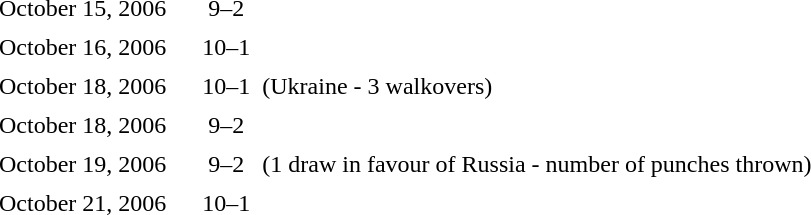<table cellpadding="4" cellspacing="0">
<tr>
<td>October 15, 2006</td>
<td></td>
<td></td>
<td align="center">9–2</td>
</tr>
<tr>
<td>October 16, 2006</td>
<td></td>
<td></td>
<td align="center">10–1</td>
</tr>
<tr>
<td>October 18, 2006</td>
<td></td>
<td></td>
<td align="center">10–1</td>
<td>(Ukraine - 3 walkovers)</td>
</tr>
<tr>
<td>October 18, 2006</td>
<td></td>
<td></td>
<td align="center">9–2</td>
</tr>
<tr>
<td>October 19, 2006</td>
<td></td>
<td></td>
<td align="center">9–2</td>
<td>(1 draw in favour of Russia - number of punches thrown)</td>
</tr>
<tr>
<td>October 21, 2006</td>
<td></td>
<td></td>
<td align="center">10–1</td>
</tr>
</table>
